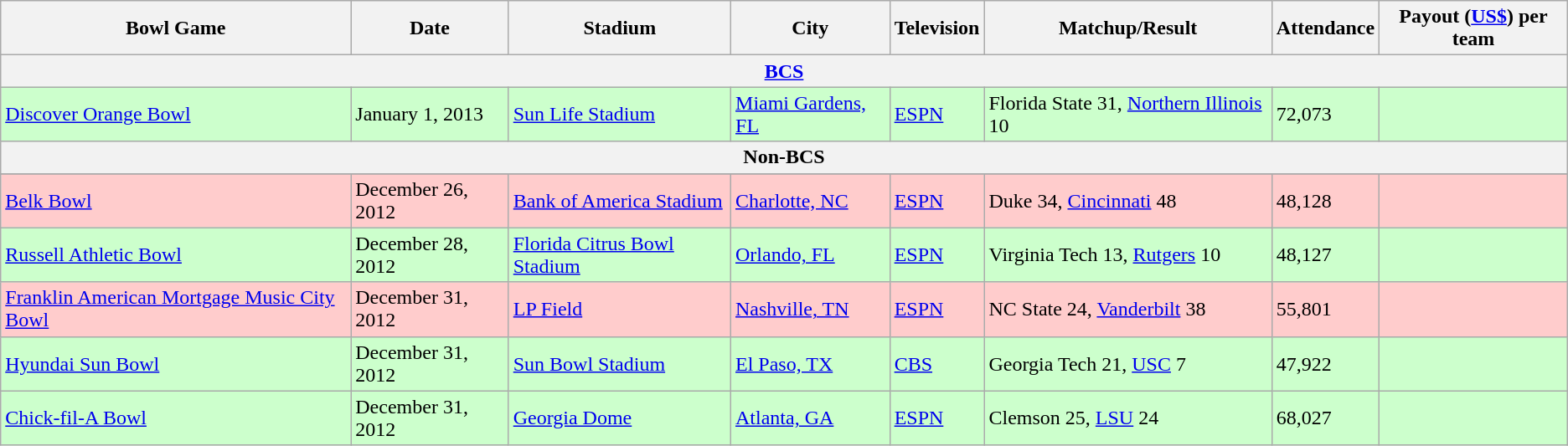<table class="wikitable">
<tr>
<th>Bowl Game</th>
<th>Date</th>
<th>Stadium</th>
<th>City</th>
<th>Television</th>
<th>Matchup/Result</th>
<th>Attendance</th>
<th>Payout (<a href='#'>US$</a>) per team</th>
</tr>
<tr>
<th colspan=8><a href='#'>BCS</a></th>
</tr>
<tr bgcolor=#ccffcc>
<td><a href='#'>Discover Orange Bowl</a></td>
<td>January 1, 2013</td>
<td><a href='#'>Sun Life Stadium</a></td>
<td><a href='#'>Miami Gardens, FL</a></td>
<td><a href='#'>ESPN</a></td>
<td>Florida State 31, <a href='#'>Northern Illinois</a> 10</td>
<td>72,073</td>
<td></td>
</tr>
<tr>
<th colspan=8>Non-BCS</th>
</tr>
<tr>
</tr>
<tr bgcolor=#ffcccc>
<td><a href='#'>Belk Bowl</a></td>
<td>December 26, 2012</td>
<td><a href='#'>Bank of America Stadium</a></td>
<td><a href='#'>Charlotte, NC</a></td>
<td><a href='#'>ESPN</a></td>
<td>Duke 34, <a href='#'>Cincinnati</a> 48</td>
<td>48,128</td>
<td></td>
</tr>
<tr bgcolor=#ccffcc>
<td><a href='#'>Russell Athletic Bowl</a></td>
<td>December 28, 2012</td>
<td><a href='#'>Florida Citrus Bowl Stadium</a></td>
<td><a href='#'>Orlando, FL</a></td>
<td><a href='#'>ESPN</a></td>
<td>Virginia Tech 13, <a href='#'>Rutgers</a> 10</td>
<td>48,127</td>
<td></td>
</tr>
<tr bgcolor=#ffcccc>
<td><a href='#'>Franklin American Mortgage Music City Bowl</a></td>
<td>December 31, 2012</td>
<td><a href='#'>LP Field</a></td>
<td><a href='#'>Nashville, TN</a></td>
<td><a href='#'>ESPN</a></td>
<td>NC State 24, <a href='#'>Vanderbilt</a> 38</td>
<td>55,801</td>
<td></td>
</tr>
<tr bgcolor=#ccffcc>
<td><a href='#'>Hyundai Sun Bowl</a></td>
<td>December 31, 2012</td>
<td><a href='#'>Sun Bowl Stadium</a></td>
<td><a href='#'>El Paso, TX</a></td>
<td><a href='#'>CBS</a></td>
<td>Georgia Tech 21, <a href='#'>USC</a> 7</td>
<td>47,922</td>
<td></td>
</tr>
<tr bgcolor=#ccffcc>
<td><a href='#'>Chick-fil-A Bowl</a></td>
<td>December 31, 2012</td>
<td><a href='#'>Georgia Dome</a></td>
<td><a href='#'>Atlanta, GA</a></td>
<td><a href='#'>ESPN</a></td>
<td>Clemson 25, <a href='#'>LSU</a> 24</td>
<td>68,027</td>
<td></td>
</tr>
</table>
